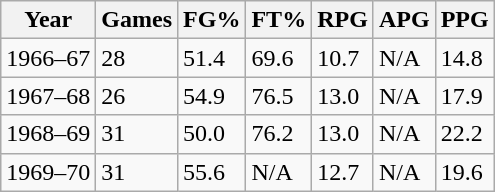<table class="wikitable">
<tr>
<th>Year</th>
<th>Games</th>
<th>FG%</th>
<th>FT%</th>
<th>RPG</th>
<th>APG</th>
<th>PPG</th>
</tr>
<tr>
<td>1966–67</td>
<td>28</td>
<td>51.4</td>
<td>69.6</td>
<td>10.7</td>
<td>N/A</td>
<td>14.8</td>
</tr>
<tr>
<td>1967–68</td>
<td>26</td>
<td>54.9</td>
<td>76.5</td>
<td>13.0</td>
<td>N/A</td>
<td>17.9</td>
</tr>
<tr>
<td>1968–69</td>
<td>31</td>
<td>50.0</td>
<td>76.2</td>
<td>13.0</td>
<td>N/A</td>
<td>22.2</td>
</tr>
<tr>
<td>1969–70</td>
<td>31</td>
<td>55.6</td>
<td>N/A</td>
<td>12.7</td>
<td>N/A</td>
<td>19.6</td>
</tr>
</table>
